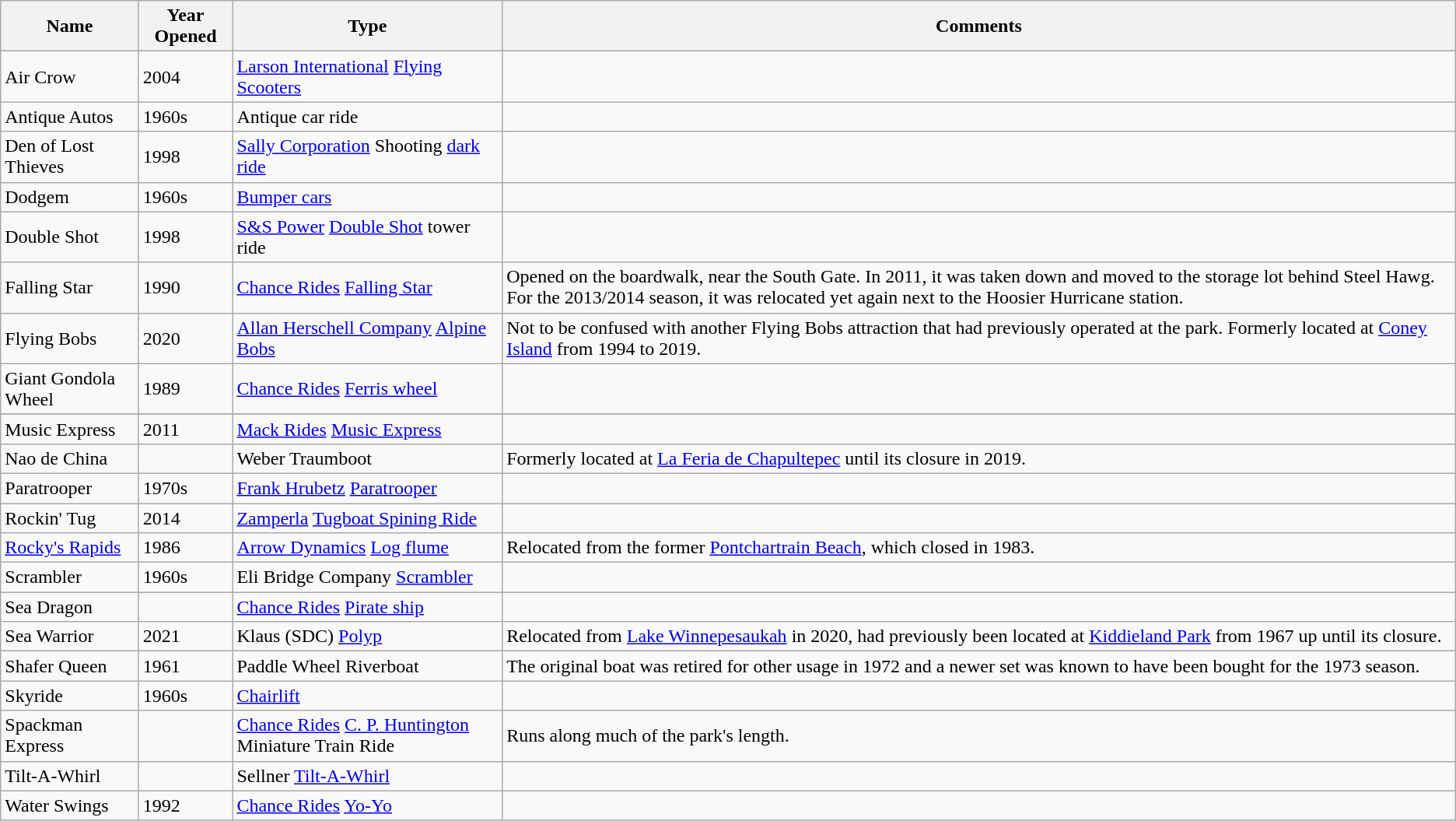<table class="wikitable sortable">
<tr>
<th>Name</th>
<th>Year Opened</th>
<th>Type</th>
<th>Comments</th>
</tr>
<tr>
<td>Air Crow</td>
<td>2004</td>
<td><a href='#'>Larson International</a> <a href='#'>Flying Scooters</a></td>
<td></td>
</tr>
<tr>
<td>Antique Autos</td>
<td>1960s</td>
<td>Antique car ride</td>
<td></td>
</tr>
<tr>
<td>Den of Lost Thieves</td>
<td>1998</td>
<td><a href='#'>Sally Corporation</a> Shooting <a href='#'>dark ride</a></td>
<td></td>
</tr>
<tr>
<td>Dodgem</td>
<td>1960s</td>
<td><a href='#'>Bumper cars</a></td>
<td></td>
</tr>
<tr>
<td>Double Shot</td>
<td>1998</td>
<td><a href='#'>S&S Power</a> <a href='#'>Double Shot</a> tower ride</td>
<td></td>
</tr>
<tr>
<td>Falling Star</td>
<td>1990</td>
<td><a href='#'>Chance Rides</a> <a href='#'>Falling Star</a></td>
<td>Opened on the boardwalk, near the South Gate. In 2011, it was taken down and moved to the storage lot behind Steel Hawg. For the 2013/2014 season, it was relocated yet again next to the Hoosier Hurricane station.</td>
</tr>
<tr>
<td>Flying Bobs</td>
<td>2020</td>
<td><a href='#'>Allan Herschell Company</a> <a href='#'>Alpine Bobs</a></td>
<td>Not to be confused with another Flying Bobs attraction that had previously operated at the park. Formerly located at <a href='#'>Coney Island</a> from 1994 to 2019.</td>
</tr>
<tr>
<td>Giant Gondola Wheel</td>
<td>1989</td>
<td><a href='#'>Chance Rides</a> <a href='#'>Ferris wheel</a></td>
<td></td>
</tr>
<tr>
</tr>
<tr>
<td>Music Express</td>
<td>2011</td>
<td><a href='#'>Mack Rides</a> <a href='#'>Music Express</a></td>
<td></td>
</tr>
<tr>
<td>Nao de China</td>
<td></td>
<td>Weber Traumboot</td>
<td>Formerly located at <a href='#'>La Feria de Chapultepec</a> until its closure in 2019.</td>
</tr>
<tr>
<td>Paratrooper</td>
<td>1970s</td>
<td><a href='#'>Frank Hrubetz</a> <a href='#'>Paratrooper</a></td>
<td></td>
</tr>
<tr>
<td>Rockin' Tug</td>
<td>2014</td>
<td><a href='#'>Zamperla</a> <a href='#'>Tugboat Spining Ride</a></td>
<td></td>
</tr>
<tr>
<td><a href='#'>Rocky's Rapids</a></td>
<td>1986</td>
<td><a href='#'>Arrow Dynamics</a> <a href='#'>Log flume</a></td>
<td>Relocated from the former <a href='#'>Pontchartrain Beach</a>, which closed in 1983.</td>
</tr>
<tr>
<td>Scrambler</td>
<td>1960s</td>
<td>Eli Bridge Company <a href='#'>Scrambler</a></td>
<td></td>
</tr>
<tr>
<td>Sea Dragon</td>
<td></td>
<td><a href='#'>Chance Rides</a> <a href='#'>Pirate ship</a></td>
<td></td>
</tr>
<tr>
<td>Sea Warrior</td>
<td>2021</td>
<td>Klaus (SDC) <a href='#'>Polyp</a></td>
<td>Relocated from <a href='#'>Lake Winnepesaukah</a> in 2020, had previously been located at <a href='#'>Kiddieland Park</a> from 1967 up until its closure.</td>
</tr>
<tr>
<td>Shafer Queen</td>
<td>1961</td>
<td>Paddle Wheel Riverboat</td>
<td>The original boat was retired for other usage in 1972 and a newer set was known to have been bought for the 1973 season.</td>
</tr>
<tr>
<td>Skyride</td>
<td>1960s</td>
<td><a href='#'>Chairlift</a></td>
<td></td>
</tr>
<tr>
<td>Spackman Express</td>
<td></td>
<td><a href='#'>Chance Rides</a> <a href='#'>C. P. Huntington</a> Miniature Train Ride</td>
<td>Runs along much of the park's length.</td>
</tr>
<tr>
<td>Tilt-A-Whirl</td>
<td></td>
<td>Sellner <a href='#'>Tilt-A-Whirl</a></td>
<td></td>
</tr>
<tr>
<td>Water Swings</td>
<td>1992</td>
<td><a href='#'>Chance Rides</a> <a href='#'>Yo-Yo</a></td>
<td></td>
</tr>
</table>
